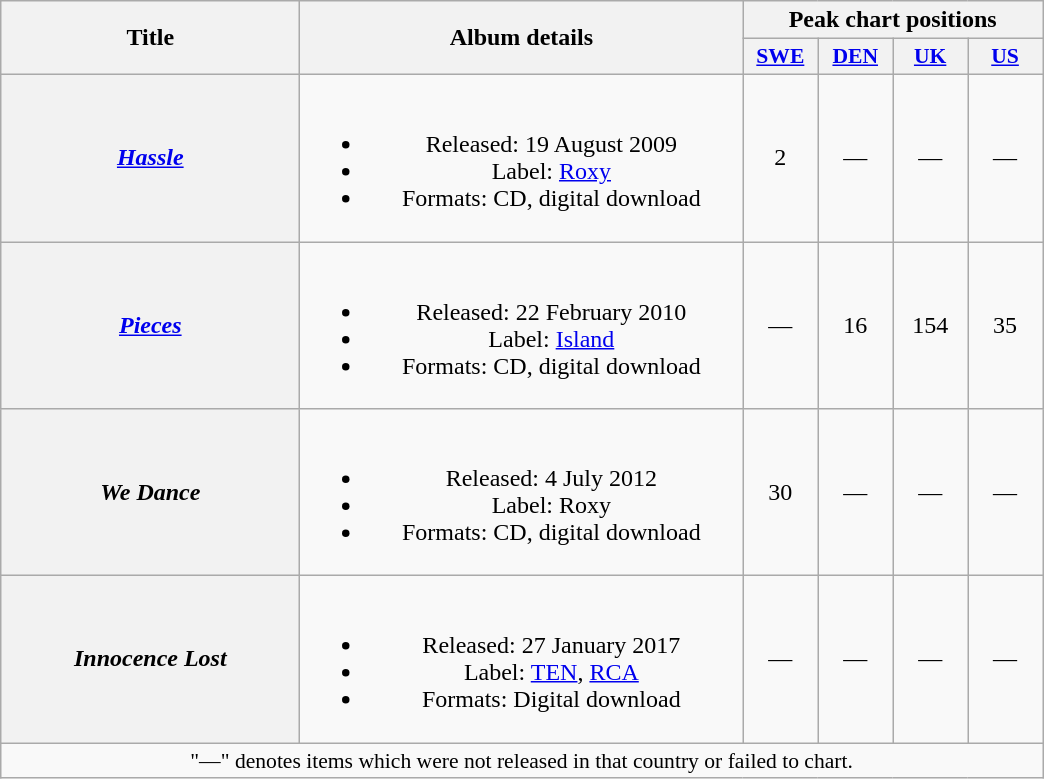<table class="wikitable plainrowheaders" style="text-align:center;" border="1">
<tr>
<th scope="col" rowspan="2" style="width:12em;">Title</th>
<th scope="col" rowspan="2" style="width:18em;">Album details</th>
<th scope="col" colspan="4">Peak chart positions</th>
</tr>
<tr>
<th scope="col" style="width:3em;font-size:90%;"><a href='#'>SWE</a><br></th>
<th scope="col" style="width:3em;font-size:90%;"><a href='#'>DEN</a><br></th>
<th scope="col" style="width:3em;font-size:90%;"><a href='#'>UK</a><br></th>
<th scope="col" style="width:3em;font-size:90%;"><a href='#'>US</a><br></th>
</tr>
<tr>
<th scope="row"><em><a href='#'>Hassle</a></em></th>
<td><br><ul><li>Released: 19 August 2009</li><li>Label: <a href='#'>Roxy</a></li><li>Formats: CD, digital download</li></ul></td>
<td>2</td>
<td>—</td>
<td>—</td>
<td>—</td>
</tr>
<tr>
<th scope="row"><em><a href='#'>Pieces</a></em></th>
<td><br><ul><li>Released: 22 February 2010</li><li>Label: <a href='#'>Island</a></li><li>Formats: CD, digital download</li></ul></td>
<td>—</td>
<td>16</td>
<td>154</td>
<td>35</td>
</tr>
<tr>
<th scope="row"><em>We Dance</em></th>
<td><br><ul><li>Released: 4 July 2012</li><li>Label: Roxy</li><li>Formats: CD, digital download</li></ul></td>
<td>30</td>
<td>—</td>
<td>—</td>
<td>—</td>
</tr>
<tr>
<th scope="row"><em>Innocence Lost</em></th>
<td><br><ul><li>Released: 27 January 2017</li><li>Label: <a href='#'>TEN</a>, <a href='#'>RCA</a></li><li>Formats: Digital download</li></ul></td>
<td>—</td>
<td>—</td>
<td>—</td>
<td>—</td>
</tr>
<tr>
<td colspan="6" style="font-size:90%;">"—" denotes items which were not released in that country or failed to chart.</td>
</tr>
</table>
